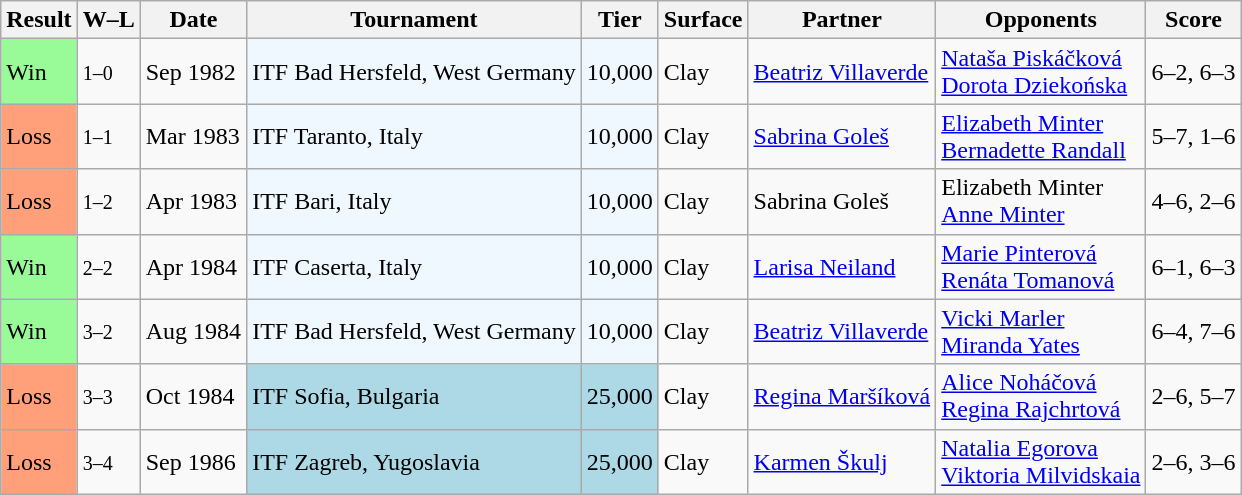<table class="sortable wikitable">
<tr>
<th>Result</th>
<th class="unsortable">W–L</th>
<th>Date</th>
<th>Tournament</th>
<th>Tier</th>
<th>Surface</th>
<th>Partner</th>
<th>Opponents</th>
<th class="unsortable">Score</th>
</tr>
<tr>
<td style="background:#98fb98;">Win</td>
<td><small>1–0</small></td>
<td>Sep 1982</td>
<td style="background:#f0f8ff;">ITF Bad Hersfeld, West Germany</td>
<td style="background:#f0f8ff;">10,000</td>
<td>Clay</td>
<td> <a href='#'>Beatriz Villaverde</a></td>
<td> <a href='#'>Nataša Piskáčková</a><br> <a href='#'>Dorota Dziekońska</a></td>
<td>6–2, 6–3</td>
</tr>
<tr>
<td style="background:#ffa07a;">Loss</td>
<td><small>1–1</small></td>
<td>Mar 1983</td>
<td style="background:#f0f8ff;">ITF Taranto, Italy</td>
<td style="background:#f0f8ff;">10,000</td>
<td>Clay</td>
<td> <a href='#'>Sabrina Goleš</a></td>
<td> <a href='#'>Elizabeth Minter</a> <br> <a href='#'>Bernadette Randall</a></td>
<td>5–7, 1–6</td>
</tr>
<tr>
<td style="background:#ffa07a;">Loss</td>
<td><small>1–2</small></td>
<td>Apr 1983</td>
<td style="background:#f0f8ff;">ITF Bari, Italy</td>
<td style="background:#f0f8ff;">10,000</td>
<td>Clay</td>
<td> Sabrina Goleš</td>
<td> Elizabeth Minter <br> <a href='#'>Anne Minter</a></td>
<td>4–6, 2–6</td>
</tr>
<tr>
<td style="background:#98fb98;">Win</td>
<td><small>2–2</small></td>
<td>Apr 1984</td>
<td style="background:#f0f8ff;">ITF Caserta, Italy</td>
<td style="background:#f0f8ff;">10,000</td>
<td>Clay</td>
<td> <a href='#'>Larisa Neiland</a></td>
<td> <a href='#'>Marie Pinterová</a> <br> <a href='#'>Renáta Tomanová</a></td>
<td>6–1, 6–3</td>
</tr>
<tr>
<td style="background:#98fb98;">Win</td>
<td><small>3–2</small></td>
<td>Aug 1984</td>
<td style="background:#f0f8ff;">ITF Bad Hersfeld, West Germany</td>
<td style="background:#f0f8ff;">10,000</td>
<td>Clay</td>
<td> <a href='#'>Beatriz Villaverde</a></td>
<td> <a href='#'>Vicki Marler</a> <br> <a href='#'>Miranda Yates</a></td>
<td>6–4, 7–6</td>
</tr>
<tr>
<td style="background:#ffa07a;">Loss</td>
<td><small>3–3</small></td>
<td>Oct 1984</td>
<td style="background:lightblue;">ITF Sofia, Bulgaria</td>
<td style="background:lightblue;">25,000</td>
<td>Clay</td>
<td> <a href='#'>Regina Maršíková</a></td>
<td> <a href='#'>Alice Noháčová</a> <br> <a href='#'>Regina Rajchrtová</a></td>
<td>2–6, 5–7</td>
</tr>
<tr>
<td style="background:#ffa07a;">Loss</td>
<td><small>3–4</small></td>
<td>Sep 1986</td>
<td style="background:lightblue;">ITF Zagreb, Yugoslavia</td>
<td style="background:lightblue;">25,000</td>
<td>Clay</td>
<td> <a href='#'>Karmen Škulj</a></td>
<td> <a href='#'>Natalia Egorova</a> <br> <a href='#'>Viktoria Milvidskaia</a></td>
<td>2–6, 3–6</td>
</tr>
</table>
